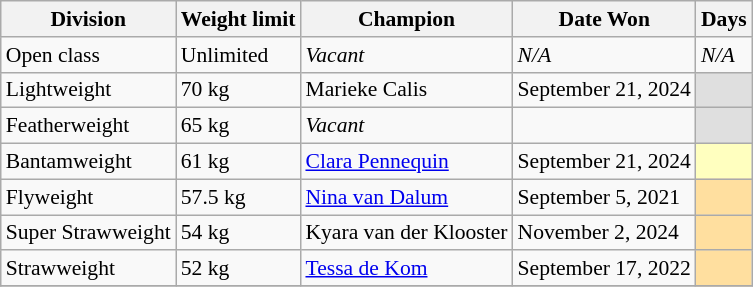<table class="sortable wikitable succession-box" style=" font-size:90%;">
<tr>
<th>Division</th>
<th>Weight limit</th>
<th>Champion</th>
<th>Date Won</th>
<th>Days</th>
</tr>
<tr>
<td>Open class</td>
<td>Unlimited</td>
<td><em>Vacant</em></td>
<td><em>N/A</em></td>
<td><em>N/A</em></td>
</tr>
<tr>
<td>Lightweight</td>
<td>70 kg</td>
<td> Marieke Calis</td>
<td>September 21, 2024</td>
<td style="background:#dfdfdf;"></td>
</tr>
<tr>
<td>Featherweight</td>
<td>65 kg</td>
<td> <em>Vacant</em></td>
<td></td>
<td style="background:#dfdfdf;"></td>
</tr>
<tr>
<td>Bantamweight</td>
<td>61 kg</td>
<td> <a href='#'>Clara Pennequin</a></td>
<td>September 21, 2024</td>
<td style="background:#ffffbf;"></td>
</tr>
<tr>
<td>Flyweight</td>
<td>57.5 kg</td>
<td> <a href='#'>Nina van Dalum</a></td>
<td>September 5, 2021</td>
<td style="background:#ffdf9f;"></td>
</tr>
<tr>
<td>Super Strawweight</td>
<td>54 kg</td>
<td> Kyara van der Klooster</td>
<td>November 2, 2024</td>
<td style="background:#ffdf9f;"></td>
</tr>
<tr>
<td>Strawweight</td>
<td>52 kg</td>
<td> <a href='#'>Tessa de Kom</a></td>
<td>September 17, 2022</td>
<td style="background:#ffdf9f;"></td>
</tr>
<tr>
</tr>
</table>
